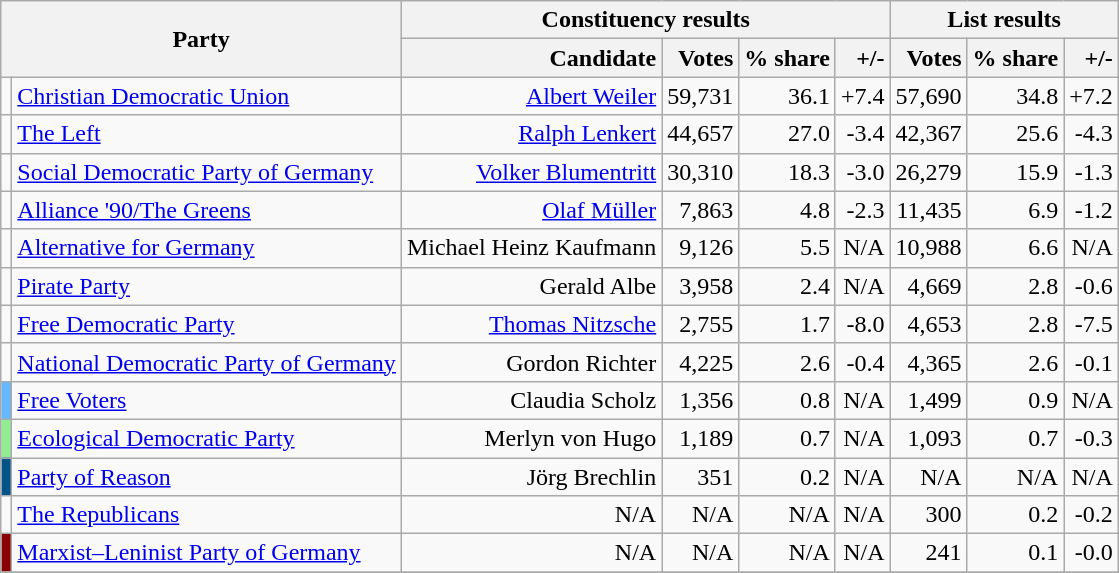<table class="wikitable">
<tr>
<th colspan="2" rowspan="2">Party</th>
<th colspan="4">Constituency results</th>
<th colspan="3">List results</th>
</tr>
<tr>
<th style="text-align: right;" valign="top">Candidate</th>
<th style="text-align: right;" valign="top">Votes</th>
<th style="text-align: right;" valign="top">% share</th>
<th style="text-align: right;" valign="top">+/-</th>
<th style="text-align: right;" valign="top">Votes</th>
<th style="text-align: right;" valign="top">% share</th>
<th style="text-align: right;" valign="top">+/-</th>
</tr>
<tr>
<td></td>
<td align=left><a href='#'>Christian Democratic Union</a></td>
<td align="right"><a href='#'>Albert Weiler</a></td>
<td align="right">59,731</td>
<td align="right">36.1</td>
<td align="right">+7.4</td>
<td align="right">57,690</td>
<td align="right">34.8</td>
<td align="right">+7.2</td>
</tr>
<tr>
<td></td>
<td align=left><a href='#'>The Left</a></td>
<td align="right"><a href='#'>Ralph Lenkert</a></td>
<td align="right">44,657</td>
<td align="right">27.0</td>
<td align="right">-3.4</td>
<td align="right">42,367</td>
<td align="right">25.6</td>
<td align="right">-4.3</td>
</tr>
<tr>
<td></td>
<td align=left><a href='#'>Social Democratic Party of Germany</a></td>
<td align="right"><a href='#'>Volker Blumentritt</a></td>
<td align="right">30,310</td>
<td align="right">18.3</td>
<td align="right">-3.0</td>
<td align="right">26,279</td>
<td align="right">15.9</td>
<td align="right">-1.3</td>
</tr>
<tr>
<td></td>
<td align=left><a href='#'>Alliance '90/The Greens</a></td>
<td align="right"><a href='#'>Olaf Müller</a></td>
<td align="right">7,863</td>
<td align="right">4.8</td>
<td align="right">-2.3</td>
<td align="right">11,435</td>
<td align="right">6.9</td>
<td align="right">-1.2</td>
</tr>
<tr>
<td></td>
<td align=left><a href='#'>Alternative for Germany</a></td>
<td align="right">Michael Heinz Kaufmann</td>
<td align="right">9,126</td>
<td align="right">5.5</td>
<td align="right">N/A</td>
<td align="right">10,988</td>
<td align="right">6.6</td>
<td align="right">N/A</td>
</tr>
<tr>
<td></td>
<td align=left><a href='#'>Pirate Party</a></td>
<td align="right">Gerald Albe</td>
<td align="right">3,958</td>
<td align="right">2.4</td>
<td align="right">N/A</td>
<td align="right">4,669</td>
<td align="right">2.8</td>
<td align="right">-0.6</td>
</tr>
<tr>
<td></td>
<td align=left><a href='#'>Free Democratic Party</a></td>
<td align="right"><a href='#'>Thomas Nitzsche</a></td>
<td align="right">2,755</td>
<td align="right">1.7</td>
<td align="right">-8.0</td>
<td align="right">4,653</td>
<td align="right">2.8</td>
<td align="right">-7.5</td>
</tr>
<tr>
<td></td>
<td align=left><a href='#'>National Democratic Party of Germany</a></td>
<td align="right">Gordon Richter</td>
<td align="right">4,225</td>
<td align="right">2.6</td>
<td align="right">-0.4</td>
<td align="right">4,365</td>
<td align="right">2.6</td>
<td align="right">-0.1</td>
</tr>
<tr>
<td bgcolor="#63B8FF"></td>
<td align=left><a href='#'>Free Voters</a></td>
<td align="right">Claudia Scholz</td>
<td align="right">1,356</td>
<td align="right">0.8</td>
<td align="right">N/A</td>
<td align="right">1,499</td>
<td align="right">0.9</td>
<td align="right">N/A</td>
</tr>
<tr>
<td bgcolor="lightgreen"></td>
<td align=left><a href='#'>Ecological Democratic Party</a></td>
<td align="right">Merlyn von Hugo</td>
<td align="right">1,189</td>
<td align="right">0.7</td>
<td align="right">N/A</td>
<td align="right">1,093</td>
<td align="right">0.7</td>
<td align="right">-0.3</td>
</tr>
<tr>
<td bgcolor="#005488"></td>
<td align=left><a href='#'>Party of Reason</a></td>
<td align="right">Jörg Brechlin</td>
<td align="right">351</td>
<td align="right">0.2</td>
<td align="right">N/A</td>
<td align="right">N/A</td>
<td align="right">N/A</td>
<td align="right">N/A</td>
</tr>
<tr>
<td></td>
<td align=left><a href='#'>The Republicans</a></td>
<td align="right">N/A</td>
<td align="right">N/A</td>
<td align="right">N/A</td>
<td align="right">N/A</td>
<td align="right">300</td>
<td align="right">0.2</td>
<td align="right">-0.2</td>
</tr>
<tr>
<td bgcolor="darkred"></td>
<td align=left><a href='#'>Marxist–Leninist Party of Germany</a></td>
<td align="right">N/A</td>
<td align="right">N/A</td>
<td align="right">N/A</td>
<td align="right">N/A</td>
<td align="right">241</td>
<td align="right">0.1</td>
<td align="right">-0.0</td>
</tr>
<tr>
</tr>
</table>
